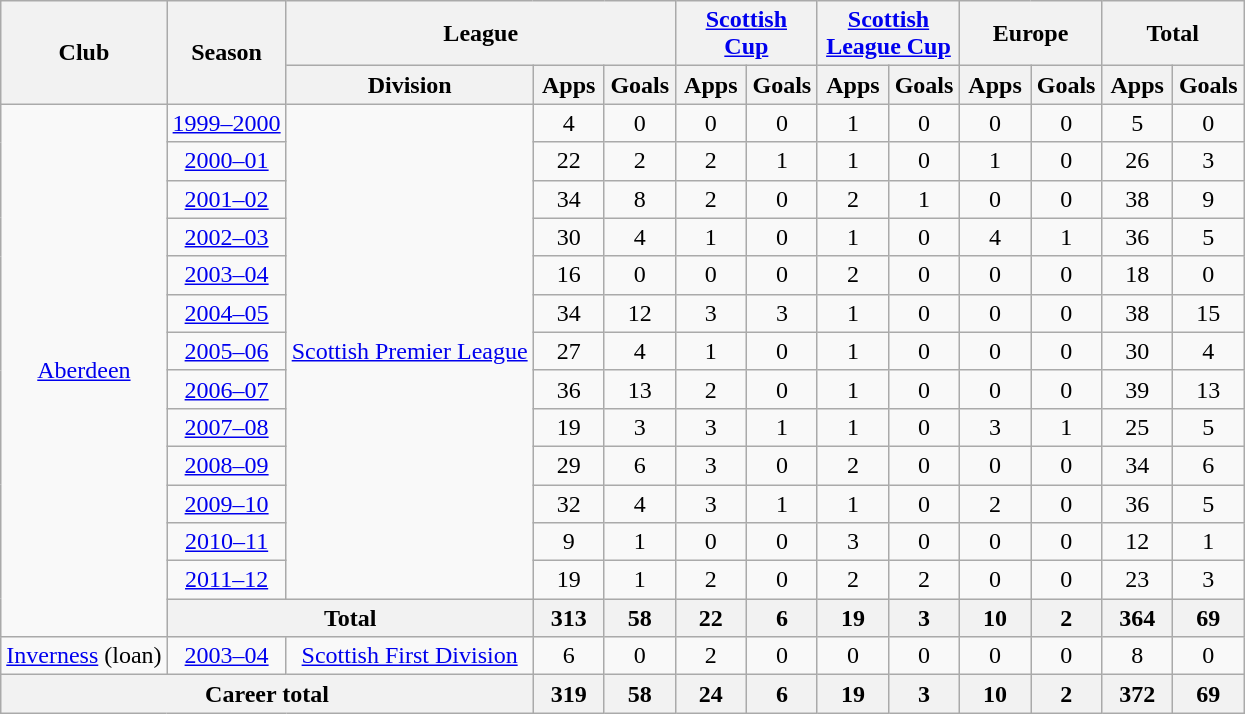<table class="wikitable" style="text-align:center">
<tr>
<th rowspan="2">Club</th>
<th rowspan="2">Season</th>
<th colspan="3">League</th>
<th colspan="2"><a href='#'>Scottish Cup</a></th>
<th colspan="2"><a href='#'>Scottish League Cup</a></th>
<th colspan="2">Europe</th>
<th colspan="2">Total</th>
</tr>
<tr>
<th>Division</th>
<th width="40">Apps</th>
<th width="40">Goals</th>
<th width="40">Apps</th>
<th width="40">Goals</th>
<th width="40">Apps</th>
<th width="40">Goals</th>
<th width="40">Apps</th>
<th width="40">Goals</th>
<th width="40">Apps</th>
<th width="40">Goals</th>
</tr>
<tr>
<td rowspan="14"><a href='#'>Aberdeen</a></td>
<td><a href='#'>1999–2000</a></td>
<td rowspan="13"><a href='#'>Scottish Premier League</a></td>
<td>4</td>
<td>0</td>
<td>0</td>
<td>0</td>
<td>1</td>
<td>0</td>
<td>0</td>
<td>0</td>
<td>5</td>
<td>0</td>
</tr>
<tr>
<td><a href='#'>2000–01</a></td>
<td>22</td>
<td>2</td>
<td>2</td>
<td>1</td>
<td>1</td>
<td>0</td>
<td>1</td>
<td>0</td>
<td>26</td>
<td>3</td>
</tr>
<tr>
<td><a href='#'>2001–02</a></td>
<td>34</td>
<td>8</td>
<td>2</td>
<td>0</td>
<td>2</td>
<td>1</td>
<td>0</td>
<td>0</td>
<td>38</td>
<td>9</td>
</tr>
<tr>
<td><a href='#'>2002–03</a></td>
<td>30</td>
<td>4</td>
<td>1</td>
<td>0</td>
<td>1</td>
<td>0</td>
<td>4</td>
<td>1</td>
<td>36</td>
<td>5</td>
</tr>
<tr>
<td><a href='#'>2003–04</a></td>
<td>16</td>
<td>0</td>
<td>0</td>
<td>0</td>
<td>2</td>
<td>0</td>
<td>0</td>
<td>0</td>
<td>18</td>
<td>0</td>
</tr>
<tr>
<td><a href='#'>2004–05</a></td>
<td>34</td>
<td>12</td>
<td>3</td>
<td>3</td>
<td>1</td>
<td>0</td>
<td>0</td>
<td>0</td>
<td>38</td>
<td>15</td>
</tr>
<tr>
<td><a href='#'>2005–06</a></td>
<td>27</td>
<td>4</td>
<td>1</td>
<td>0</td>
<td>1</td>
<td>0</td>
<td>0</td>
<td>0</td>
<td>30</td>
<td>4</td>
</tr>
<tr>
<td><a href='#'>2006–07</a></td>
<td>36</td>
<td>13</td>
<td>2</td>
<td>0</td>
<td>1</td>
<td>0</td>
<td>0</td>
<td>0</td>
<td>39</td>
<td>13</td>
</tr>
<tr>
<td><a href='#'>2007–08</a></td>
<td>19</td>
<td>3</td>
<td>3</td>
<td>1</td>
<td>1</td>
<td>0</td>
<td>3</td>
<td>1</td>
<td>25</td>
<td>5</td>
</tr>
<tr>
<td><a href='#'>2008–09</a></td>
<td>29</td>
<td>6</td>
<td>3</td>
<td>0</td>
<td>2</td>
<td>0</td>
<td>0</td>
<td>0</td>
<td>34</td>
<td>6</td>
</tr>
<tr>
<td><a href='#'>2009–10</a></td>
<td>32</td>
<td>4</td>
<td>3</td>
<td>1</td>
<td>1</td>
<td>0</td>
<td>2</td>
<td>0</td>
<td>36</td>
<td>5</td>
</tr>
<tr>
<td><a href='#'>2010–11</a></td>
<td>9</td>
<td>1</td>
<td>0</td>
<td>0</td>
<td>3</td>
<td>0</td>
<td>0</td>
<td>0</td>
<td>12</td>
<td>1</td>
</tr>
<tr>
<td><a href='#'>2011–12</a></td>
<td>19</td>
<td>1</td>
<td>2</td>
<td>0</td>
<td>2</td>
<td>2</td>
<td>0</td>
<td>0</td>
<td>23</td>
<td>3</td>
</tr>
<tr>
<th colspan="2">Total</th>
<th>313</th>
<th>58</th>
<th>22</th>
<th>6</th>
<th>19</th>
<th>3</th>
<th>10</th>
<th>2</th>
<th>364</th>
<th>69</th>
</tr>
<tr>
<td><a href='#'>Inverness</a> (loan)</td>
<td><a href='#'>2003–04</a></td>
<td><a href='#'>Scottish First Division</a></td>
<td>6</td>
<td>0</td>
<td>2</td>
<td>0</td>
<td>0</td>
<td>0</td>
<td>0</td>
<td>0</td>
<td>8</td>
<td>0</td>
</tr>
<tr>
<th colspan="3">Career total</th>
<th>319</th>
<th>58</th>
<th>24</th>
<th>6</th>
<th>19</th>
<th>3</th>
<th>10</th>
<th>2</th>
<th>372</th>
<th>69</th>
</tr>
</table>
